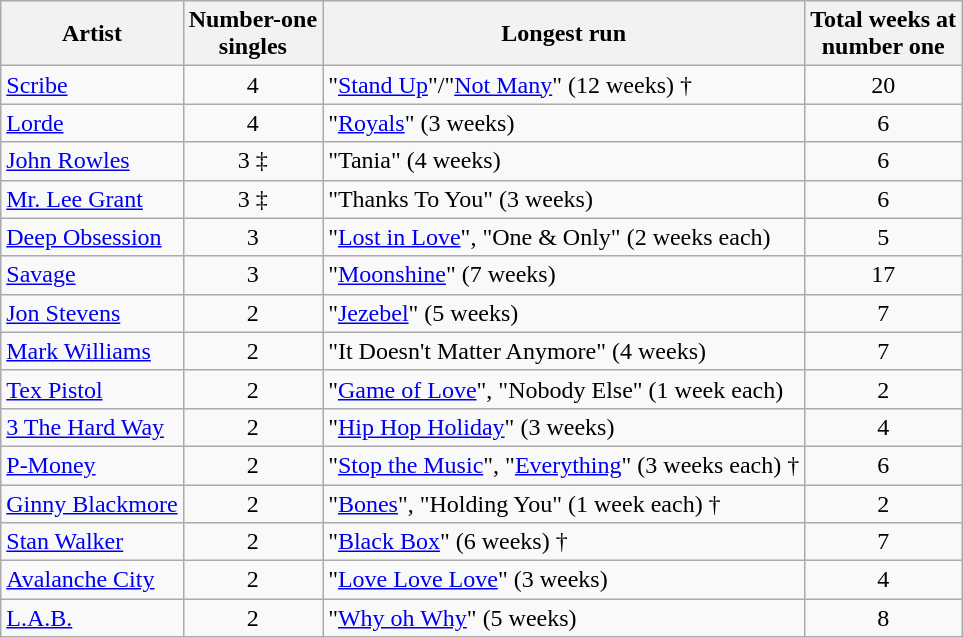<table class="wikitable sortable">
<tr>
<th>Artist</th>
<th>Number-one<br>singles</th>
<th>Longest run</th>
<th>Total weeks at<br>number one</th>
</tr>
<tr>
<td><a href='#'>Scribe</a></td>
<td align="center">4</td>
<td>"<a href='#'>Stand Up</a>"/"<a href='#'>Not Many</a>" (12 weeks) † </td>
<td align="center">20</td>
</tr>
<tr>
<td><a href='#'>Lorde</a></td>
<td align="center">4</td>
<td>"<a href='#'>Royals</a>" (3 weeks) </td>
<td align="center">6</td>
</tr>
<tr>
<td><a href='#'>John Rowles</a></td>
<td align="center">3 ‡</td>
<td>"Tania" (4 weeks) </td>
<td align="center">6</td>
</tr>
<tr>
<td><a href='#'>Mr. Lee Grant</a></td>
<td align="center">3 ‡</td>
<td>"Thanks To You" (3 weeks) </td>
<td align="center">6</td>
</tr>
<tr>
<td><a href='#'>Deep Obsession</a></td>
<td align="center">3</td>
<td>"<a href='#'>Lost in Love</a>", "One & Only" (2 weeks each) </td>
<td align="center">5</td>
</tr>
<tr>
<td><a href='#'>Savage</a></td>
<td align="center">3</td>
<td>"<a href='#'>Moonshine</a>" (7 weeks) </td>
<td align="center">17</td>
</tr>
<tr>
<td><a href='#'>Jon Stevens</a></td>
<td align="center">2</td>
<td>"<a href='#'>Jezebel</a>" (5 weeks) </td>
<td align="center">7</td>
</tr>
<tr>
<td><a href='#'>Mark Williams</a></td>
<td align="center">2</td>
<td>"It Doesn't Matter Anymore" (4 weeks) </td>
<td align="center">7</td>
</tr>
<tr>
<td><a href='#'>Tex Pistol</a></td>
<td align="center">2</td>
<td>"<a href='#'>Game of Love</a>", "Nobody Else" (1 week each) </td>
<td align="center">2</td>
</tr>
<tr>
<td><a href='#'>3 The Hard Way</a></td>
<td align="center">2</td>
<td>"<a href='#'>Hip Hop Holiday</a>" (3 weeks) </td>
<td align="center">4</td>
</tr>
<tr>
<td><a href='#'>P-Money</a></td>
<td align="center">2</td>
<td>"<a href='#'>Stop the Music</a>", "<a href='#'>Everything</a>" (3 weeks each) † </td>
<td align="center">6</td>
</tr>
<tr>
<td><a href='#'>Ginny Blackmore</a></td>
<td align="center">2</td>
<td>"<a href='#'>Bones</a>", "Holding You"  (1 week each) † </td>
<td align="center">2</td>
</tr>
<tr>
<td><a href='#'>Stan Walker</a></td>
<td align="center">2</td>
<td>"<a href='#'>Black Box</a>" (6 weeks) † </td>
<td align="center">7</td>
</tr>
<tr>
<td><a href='#'>Avalanche City</a></td>
<td align="center">2</td>
<td>"<a href='#'>Love Love Love</a>" (3 weeks) </td>
<td align="center">4</td>
</tr>
<tr>
<td><a href='#'>L.A.B.</a></td>
<td align="center">2</td>
<td>"<a href='#'>Why oh Why</a>" (5 weeks)</td>
<td align="center">8</td>
</tr>
</table>
